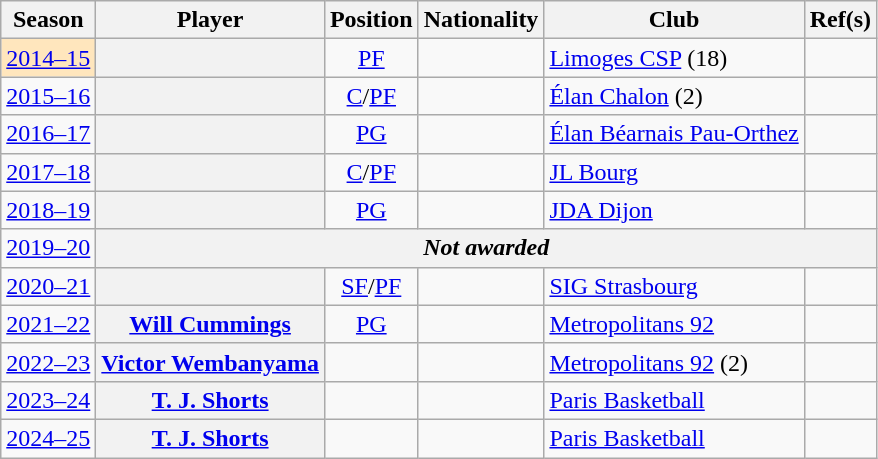<table class="wikitable sortable plainrowheaders">
<tr>
<th scope="col">Season</th>
<th scope="col">Player</th>
<th scope="col">Position</th>
<th scope="col">Nationality</th>
<th scope="col">Club</th>
<th scope="col" class="unsortable">Ref(s)</th>
</tr>
<tr>
<td bgcolor=#FFE6BD><a href='#'>2014–15</a></td>
<th scope="row"></th>
<td align=center><a href='#'>PF</a></td>
<td></td>
<td><a href='#'>Limoges CSP</a> (18)</td>
<td style="text-align:center"></td>
</tr>
<tr>
<td><a href='#'>2015–16</a></td>
<th scope="row"></th>
<td align=center><a href='#'>C</a>/<a href='#'>PF</a></td>
<td></td>
<td><a href='#'>Élan Chalon</a> (2)</td>
<td style="text-align:center"></td>
</tr>
<tr>
<td><a href='#'>2016–17</a></td>
<th scope="row"></th>
<td align=center><a href='#'>PG</a></td>
<td></td>
<td><a href='#'>Élan Béarnais Pau-Orthez</a></td>
<td style="text-align:center"></td>
</tr>
<tr>
<td><a href='#'>2017–18</a></td>
<th scope="row"></th>
<td align=center><a href='#'>C</a>/<a href='#'>PF</a></td>
<td></td>
<td><a href='#'>JL Bourg</a></td>
<td style="text-align:center"></td>
</tr>
<tr>
<td><a href='#'>2018–19</a></td>
<th scope="row"></th>
<td align=center><a href='#'>PG</a></td>
<td></td>
<td><a href='#'>JDA Dijon</a></td>
<td align=center></td>
</tr>
<tr>
<td><a href='#'>2019–20</a></td>
<th scope="row" colspan=5 align=center><em>Not awarded</em> </th>
</tr>
<tr>
<td><a href='#'>2020–21</a></td>
<th scope="row"></th>
<td align=center><a href='#'>SF</a>/<a href='#'>PF</a></td>
<td></td>
<td><a href='#'>SIG Strasbourg</a></td>
<td align=center></td>
</tr>
<tr>
<td><a href='#'>2021–22</a></td>
<th scope="row"><a href='#'>Will Cummings</a></th>
<td align=center><a href='#'>PG</a></td>
<td></td>
<td><a href='#'>Metropolitans 92</a></td>
<td align=center></td>
</tr>
<tr>
<td><a href='#'>2022–23</a></td>
<th scope="row"><a href='#'>Victor Wembanyama</a></th>
<td></td>
<td></td>
<td><a href='#'>Metropolitans 92</a> (2)</td>
<td align=center></td>
</tr>
<tr>
<td><a href='#'>2023–24</a></td>
<th scope="row"><a href='#'>T. J. Shorts</a></th>
<td></td>
<td></td>
<td><a href='#'>Paris Basketball</a></td>
<td align=center></td>
</tr>
<tr>
<td><a href='#'>2024–25</a></td>
<th scope="row"><a href='#'>T. J. Shorts</a></th>
<td></td>
<td></td>
<td><a href='#'>Paris Basketball</a></td>
<td align=center></td>
</tr>
</table>
